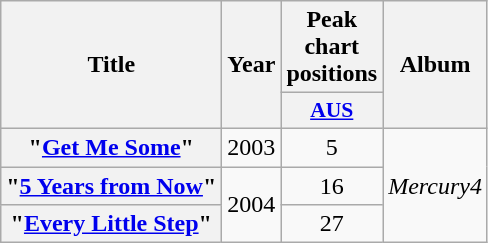<table class="wikitable plainrowheaders" style="text-align:center;">
<tr>
<th scope="col" rowspan="2">Title</th>
<th scope="col" rowspan="2">Year</th>
<th scope="col" colspan="1">Peak chart positions</th>
<th scope="col" rowspan="2">Album</th>
</tr>
<tr>
<th scope="col" style="width:3em;font-size:90%;"><a href='#'>AUS</a><br></th>
</tr>
<tr>
<th scope="row">"<a href='#'>Get Me Some</a>"</th>
<td>2003</td>
<td>5</td>
<td rowspan="3"><em>Mercury4</em></td>
</tr>
<tr>
<th scope="row">"<a href='#'>5 Years from Now</a>"</th>
<td rowspan="2">2004</td>
<td>16</td>
</tr>
<tr>
<th scope="row">"<a href='#'>Every Little Step</a>"</th>
<td>27</td>
</tr>
</table>
